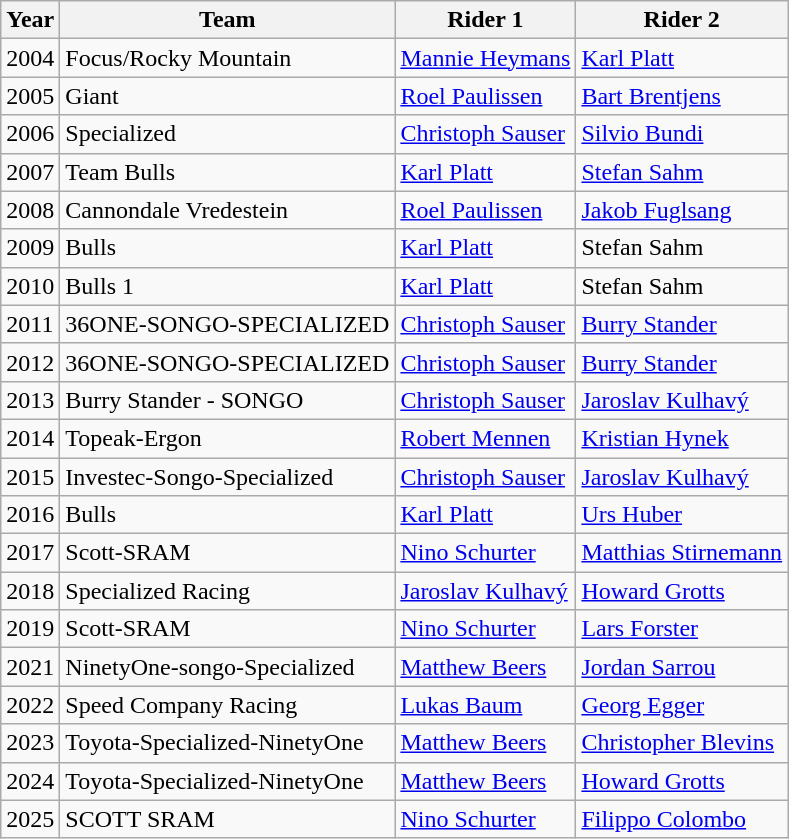<table class="wikitable">
<tr>
<th>Year</th>
<th>Team</th>
<th>Rider 1</th>
<th>Rider 2</th>
</tr>
<tr>
<td>2004</td>
<td>Focus/Rocky Mountain</td>
<td><a href='#'>Mannie Heymans</a> </td>
<td><a href='#'>Karl Platt</a> </td>
</tr>
<tr>
<td>2005</td>
<td>Giant</td>
<td><a href='#'>Roel Paulissen</a> </td>
<td><a href='#'>Bart Brentjens</a> </td>
</tr>
<tr>
<td>2006</td>
<td>Specialized</td>
<td><a href='#'>Christoph Sauser</a> </td>
<td><a href='#'>Silvio Bundi</a> </td>
</tr>
<tr>
<td>2007</td>
<td>Team Bulls</td>
<td><a href='#'>Karl Platt</a> </td>
<td><a href='#'>Stefan Sahm</a> </td>
</tr>
<tr>
<td>2008</td>
<td>Cannondale Vredestein</td>
<td><a href='#'>Roel Paulissen</a> </td>
<td><a href='#'>Jakob Fuglsang</a> </td>
</tr>
<tr>
<td>2009</td>
<td>Bulls</td>
<td><a href='#'>Karl Platt</a> </td>
<td>Stefan Sahm </td>
</tr>
<tr>
<td>2010</td>
<td>Bulls 1</td>
<td><a href='#'>Karl Platt</a> </td>
<td>Stefan Sahm </td>
</tr>
<tr>
<td>2011</td>
<td>36ONE-SONGO-SPECIALIZED</td>
<td><a href='#'>Christoph Sauser</a> </td>
<td><a href='#'>Burry Stander</a> </td>
</tr>
<tr>
<td>2012</td>
<td>36ONE-SONGO-SPECIALIZED</td>
<td><a href='#'>Christoph Sauser</a> </td>
<td><a href='#'>Burry Stander</a> </td>
</tr>
<tr>
<td>2013</td>
<td>Burry Stander - SONGO</td>
<td><a href='#'>Christoph Sauser</a> </td>
<td><a href='#'>Jaroslav Kulhavý</a> </td>
</tr>
<tr>
<td>2014</td>
<td>Topeak-Ergon</td>
<td><a href='#'>Robert Mennen</a> </td>
<td><a href='#'>Kristian Hynek</a> </td>
</tr>
<tr>
<td>2015</td>
<td>Investec-Songo-Specialized</td>
<td><a href='#'>Christoph Sauser</a> </td>
<td><a href='#'>Jaroslav Kulhavý</a> </td>
</tr>
<tr>
<td>2016</td>
<td>Bulls</td>
<td><a href='#'>Karl Platt</a> </td>
<td><a href='#'>Urs Huber</a> </td>
</tr>
<tr>
<td>2017</td>
<td>Scott-SRAM</td>
<td><a href='#'>Nino Schurter</a> </td>
<td><a href='#'>Matthias Stirnemann</a> </td>
</tr>
<tr>
<td>2018</td>
<td>Specialized Racing</td>
<td><a href='#'>Jaroslav Kulhavý</a> </td>
<td><a href='#'>Howard Grotts</a> </td>
</tr>
<tr>
<td>2019</td>
<td>Scott-SRAM</td>
<td><a href='#'>Nino Schurter</a> </td>
<td><a href='#'>Lars Forster</a> </td>
</tr>
<tr>
<td>2021</td>
<td>NinetyOne-songo-Specialized</td>
<td><a href='#'>Matthew Beers</a> </td>
<td><a href='#'>Jordan Sarrou</a> </td>
</tr>
<tr>
<td>2022</td>
<td>Speed Company Racing</td>
<td><a href='#'>Lukas Baum</a> </td>
<td><a href='#'>Georg Egger</a> </td>
</tr>
<tr>
<td>2023</td>
<td>Toyota-Specialized-NinetyOne</td>
<td><a href='#'>Matthew Beers</a> </td>
<td><a href='#'>Christopher Blevins</a> </td>
</tr>
<tr>
<td>2024</td>
<td>Toyota-Specialized-NinetyOne</td>
<td><a href='#'>Matthew Beers</a> </td>
<td><a href='#'>Howard Grotts</a> </td>
</tr>
<tr>
<td>2025</td>
<td>SCOTT SRAM</td>
<td><a href='#'>Nino Schurter</a> </td>
<td><a href='#'>Filippo Colombo</a> </td>
</tr>
</table>
